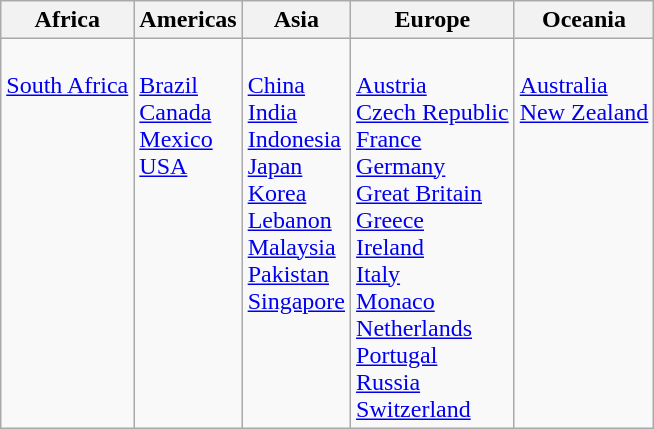<table class="wikitable">
<tr>
<th>Africa</th>
<th>Americas</th>
<th>Asia</th>
<th>Europe</th>
<th>Oceania</th>
</tr>
<tr valign="top">
<td><br> <a href='#'>South Africa</a><br></td>
<td><br> <a href='#'>Brazil</a><br>
 <a href='#'>Canada</a><br>
 <a href='#'>Mexico</a><br>
 <a href='#'>USA</a><br></td>
<td><br> <a href='#'>China</a><br>
 <a href='#'>India</a><br>
 <a href='#'>Indonesia</a><br>
 <a href='#'>Japan</a><br>
 <a href='#'>Korea</a><br>
 <a href='#'>Lebanon</a><br>
 <a href='#'>Malaysia</a><br>
 <a href='#'>Pakistan</a><br>
 <a href='#'>Singapore</a><br></td>
<td><br> <a href='#'>Austria</a><br>
 <a href='#'>Czech Republic</a><br>
 <a href='#'>France</a><br>
 <a href='#'>Germany</a><br>
 <a href='#'>Great Britain</a><br>
 <a href='#'>Greece</a><br>
 <a href='#'>Ireland</a><br>
 <a href='#'>Italy</a><br>
 <a href='#'>Monaco</a><br>
 <a href='#'>Netherlands</a><br>
 <a href='#'>Portugal</a><br>
 <a href='#'>Russia</a><br>
 <a href='#'>Switzerland</a><br></td>
<td><br> <a href='#'>Australia</a><br>
 <a href='#'>New Zealand</a><br></td>
</tr>
</table>
